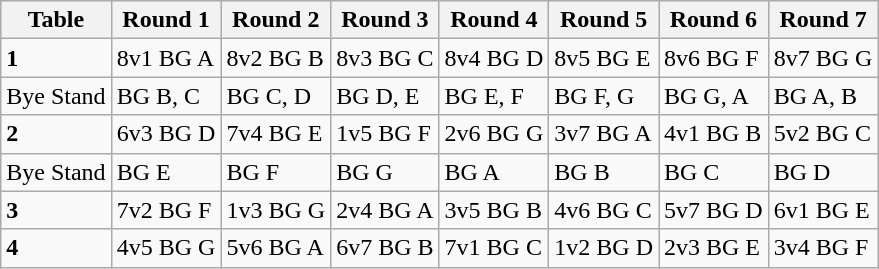<table class="wikitable">
<tr>
<th>Table</th>
<th>Round 1</th>
<th>Round 2</th>
<th>Round 3</th>
<th>Round 4</th>
<th>Round 5</th>
<th>Round 6</th>
<th>Round 7</th>
</tr>
<tr>
<td><strong>1</strong></td>
<td>8v1 BG A</td>
<td>8v2 BG B</td>
<td>8v3 BG C</td>
<td>8v4 BG D</td>
<td>8v5 BG E</td>
<td>8v6 BG F</td>
<td>8v7 BG G</td>
</tr>
<tr>
<td>Bye Stand</td>
<td>BG B, C</td>
<td>BG C, D</td>
<td>BG D, E</td>
<td>BG E, F</td>
<td>BG F, G</td>
<td>BG G, A</td>
<td>BG A, B</td>
</tr>
<tr>
<td><strong>2</strong></td>
<td>6v3 BG D</td>
<td>7v4 BG E</td>
<td>1v5 BG F</td>
<td>2v6 BG G</td>
<td>3v7 BG A</td>
<td>4v1 BG B</td>
<td>5v2 BG C</td>
</tr>
<tr>
<td>Bye Stand</td>
<td>BG E</td>
<td>BG F</td>
<td>BG G</td>
<td>BG A</td>
<td>BG B</td>
<td>BG C</td>
<td>BG D</td>
</tr>
<tr>
<td><strong>3</strong></td>
<td>7v2 BG F</td>
<td>1v3 BG G</td>
<td>2v4 BG A</td>
<td>3v5 BG B</td>
<td>4v6 BG C</td>
<td>5v7 BG D</td>
<td>6v1 BG E</td>
</tr>
<tr>
<td><strong>4</strong></td>
<td>4v5 BG G</td>
<td>5v6 BG A</td>
<td>6v7 BG B</td>
<td>7v1 BG C</td>
<td>1v2 BG D</td>
<td>2v3 BG E</td>
<td>3v4 BG F</td>
</tr>
</table>
